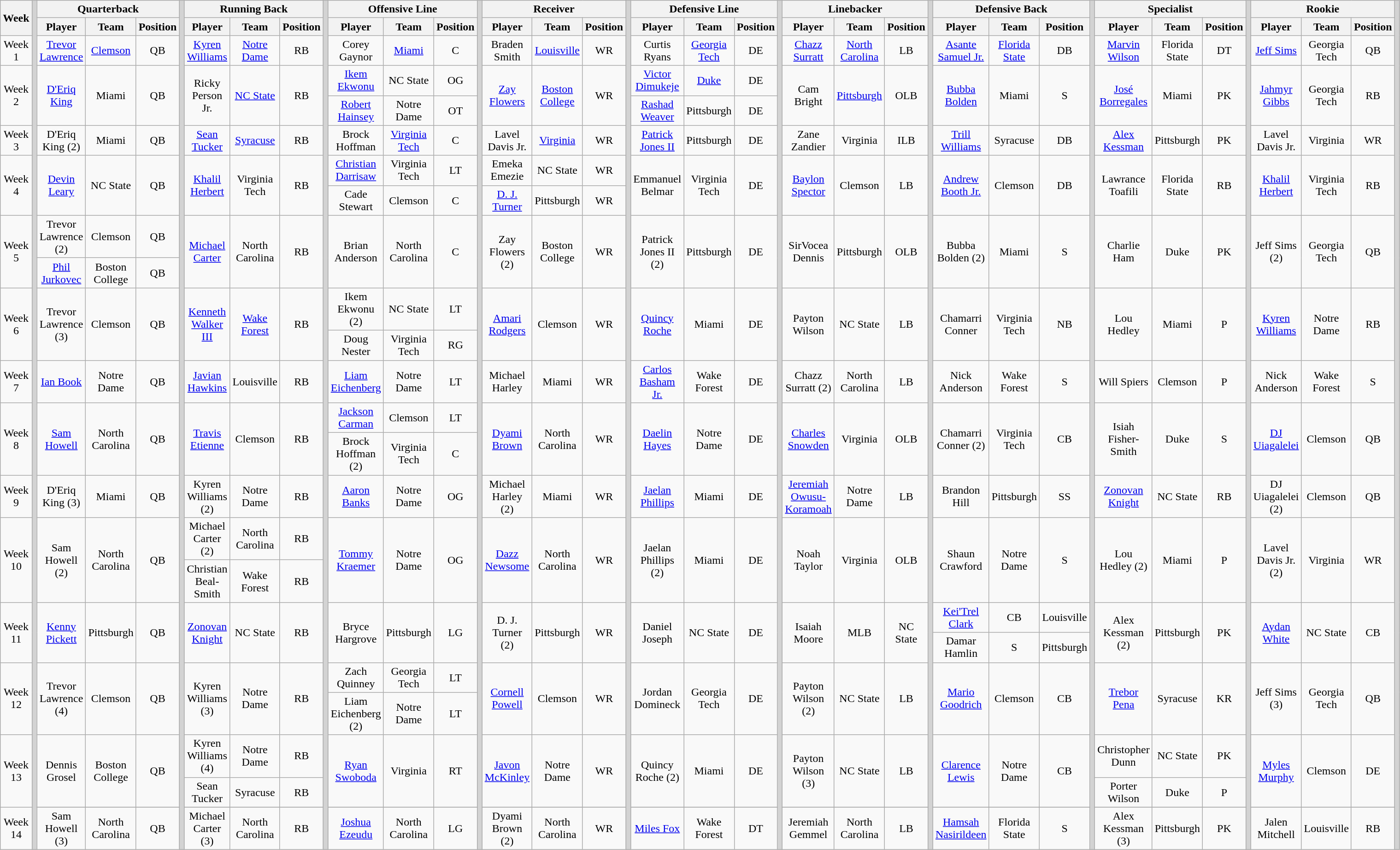<table class="wikitable" border="1" style="text-align: center;">
<tr>
<th rowspan="2">Week</th>
<th rowSpan="26" style="background-color:lightgrey;"></th>
<th colspan="3">Quarterback</th>
<th rowSpan="26" style="background-color:lightgrey;"></th>
<th colspan="3">Running Back</th>
<th rowSpan="26" style="background-color:lightgrey;"></th>
<th colspan="3">Offensive Line</th>
<th rowSpan="26" style="background-color:lightgrey;"></th>
<th colspan="3">Receiver</th>
<th rowSpan="26" style="background-color:lightgrey;"></th>
<th colspan="3">Defensive Line</th>
<th rowSpan="26" style="background-color:lightgrey;"></th>
<th colspan="3">Linebacker</th>
<th rowSpan="26" style="background-color:lightgrey;"></th>
<th colspan="3">Defensive Back</th>
<th rowSpan="26" style="background-color:lightgrey;"></th>
<th colspan="3">Specialist</th>
<th rowSpan="26" style="background-color:lightgrey;"></th>
<th colspan="3">Rookie</th>
<th rowSpan="26" style="background-color:lightgrey;"></th>
</tr>
<tr>
<th>Player</th>
<th>Team</th>
<th>Position</th>
<th>Player</th>
<th>Team</th>
<th>Position</th>
<th>Player</th>
<th>Team</th>
<th>Position</th>
<th>Player</th>
<th>Team</th>
<th>Position</th>
<th>Player</th>
<th>Team</th>
<th>Position</th>
<th>Player</th>
<th>Team</th>
<th>Position</th>
<th>Player</th>
<th>Team</th>
<th>Position</th>
<th>Player</th>
<th>Team</th>
<th>Position</th>
<th>Player</th>
<th>Team</th>
<th>Position</th>
</tr>
<tr>
<td>Week 1</td>
<td><a href='#'>Trevor Lawrence</a></td>
<td><a href='#'>Clemson</a></td>
<td>QB</td>
<td><a href='#'>Kyren Williams</a></td>
<td><a href='#'>Notre Dame</a></td>
<td>RB</td>
<td>Corey Gaynor</td>
<td><a href='#'>Miami</a></td>
<td>C</td>
<td>Braden Smith</td>
<td><a href='#'>Louisville</a></td>
<td>WR</td>
<td>Curtis Ryans</td>
<td><a href='#'>Georgia Tech</a></td>
<td>DE</td>
<td><a href='#'>Chazz Surratt</a></td>
<td><a href='#'>North Carolina</a></td>
<td>LB</td>
<td><a href='#'>Asante Samuel Jr.</a></td>
<td><a href='#'>Florida State</a></td>
<td>DB</td>
<td><a href='#'>Marvin Wilson</a></td>
<td>Florida State</td>
<td>DT</td>
<td><a href='#'>Jeff Sims</a></td>
<td>Georgia Tech</td>
<td>QB</td>
</tr>
<tr>
<td rowspan=2>Week 2</td>
<td rowspan=2><a href='#'>D'Eriq King</a></td>
<td rowspan=2>Miami</td>
<td rowspan=2>QB</td>
<td rowspan=2>Ricky Person Jr.</td>
<td rowspan=2><a href='#'>NC State</a></td>
<td rowspan=2>RB</td>
<td><a href='#'>Ikem Ekwonu</a></td>
<td>NC State</td>
<td>OG</td>
<td rowspan=2><a href='#'>Zay Flowers</a></td>
<td rowspan=2><a href='#'>Boston College</a></td>
<td rowspan=2>WR</td>
<td><a href='#'>Victor Dimukeje</a></td>
<td><a href='#'>Duke</a></td>
<td>DE</td>
<td rowspan=2>Cam Bright</td>
<td rowspan=2><a href='#'>Pittsburgh</a></td>
<td rowspan=2>OLB</td>
<td rowspan=2><a href='#'>Bubba Bolden</a></td>
<td rowspan=2>Miami</td>
<td rowspan=2>S</td>
<td rowspan=2><a href='#'>José Borregales</a></td>
<td rowspan=2>Miami</td>
<td rowspan=2>PK</td>
<td rowspan=2><a href='#'>Jahmyr Gibbs</a></td>
<td rowspan=2>Georgia Tech</td>
<td rowspan=2>RB</td>
</tr>
<tr>
<td><a href='#'>Robert Hainsey</a></td>
<td>Notre Dame</td>
<td>OT</td>
<td><a href='#'>Rashad Weaver</a></td>
<td>Pittsburgh</td>
<td>DE</td>
</tr>
<tr>
<td>Week 3</td>
<td>D'Eriq King (2)</td>
<td>Miami</td>
<td>QB</td>
<td><a href='#'>Sean Tucker</a></td>
<td><a href='#'>Syracuse</a></td>
<td>RB</td>
<td>Brock Hoffman</td>
<td><a href='#'>Virginia Tech</a></td>
<td>C</td>
<td>Lavel Davis Jr.</td>
<td><a href='#'>Virginia</a></td>
<td>WR</td>
<td><a href='#'>Patrick Jones II</a></td>
<td>Pittsburgh</td>
<td>DE</td>
<td>Zane Zandier</td>
<td>Virginia</td>
<td>ILB</td>
<td><a href='#'>Trill Williams</a></td>
<td>Syracuse</td>
<td>DB</td>
<td><a href='#'>Alex Kessman</a></td>
<td>Pittsburgh</td>
<td>PK</td>
<td>Lavel Davis Jr.</td>
<td>Virginia</td>
<td>WR</td>
</tr>
<tr>
<td rowspan=2>Week 4</td>
<td rowspan=2><a href='#'>Devin Leary</a></td>
<td rowspan=2>NC State</td>
<td rowspan=2>QB</td>
<td rowspan=2><a href='#'>Khalil Herbert</a></td>
<td rowspan=2>Virginia Tech</td>
<td rowspan=2>RB</td>
<td><a href='#'>Christian Darrisaw</a></td>
<td>Virginia Tech</td>
<td>LT</td>
<td>Emeka Emezie</td>
<td>NC State</td>
<td>WR</td>
<td rowspan=2>Emmanuel Belmar</td>
<td rowspan=2>Virginia Tech</td>
<td rowspan=2>DE</td>
<td rowspan=2><a href='#'>Baylon Spector</a></td>
<td rowspan=2>Clemson</td>
<td rowspan=2>LB</td>
<td rowspan=2><a href='#'>Andrew Booth Jr.</a></td>
<td rowspan=2>Clemson</td>
<td rowspan=2>DB</td>
<td rowspan=2>Lawrance Toafili</td>
<td rowspan=2>Florida State</td>
<td rowspan=2>RB</td>
<td rowspan=2><a href='#'>Khalil Herbert</a></td>
<td rowspan=2>Virginia Tech</td>
<td rowspan=2>RB</td>
</tr>
<tr>
<td>Cade Stewart</td>
<td>Clemson</td>
<td>C</td>
<td><a href='#'>D. J. Turner</a></td>
<td>Pittsburgh</td>
<td>WR</td>
</tr>
<tr>
<td rowspan=2>Week 5</td>
<td>Trevor Lawrence (2)</td>
<td>Clemson</td>
<td>QB</td>
<td rowspan=2><a href='#'>Michael Carter</a></td>
<td rowspan=2>North Carolina</td>
<td rowspan=2>RB</td>
<td rowspan=2>Brian Anderson</td>
<td rowspan=2>North Carolina</td>
<td rowspan=2>C</td>
<td rowspan=2>Zay Flowers (2)</td>
<td rowspan=2>Boston College</td>
<td rowspan=2>WR</td>
<td rowspan=2>Patrick Jones II (2)</td>
<td rowspan=2>Pittsburgh</td>
<td rowspan=2>DE</td>
<td rowspan=2>SirVocea Dennis</td>
<td rowspan=2>Pittsburgh</td>
<td rowspan=2>OLB</td>
<td rowspan=2>Bubba Bolden (2)</td>
<td rowspan=2>Miami</td>
<td rowspan=2>S</td>
<td rowspan=2>Charlie Ham</td>
<td rowspan=2>Duke</td>
<td rowspan=2>PK</td>
<td rowspan=2>Jeff Sims (2)</td>
<td rowspan=2>Georgia Tech</td>
<td rowspan=2>QB</td>
</tr>
<tr>
<td><a href='#'>Phil Jurkovec</a></td>
<td>Boston College</td>
<td>QB</td>
</tr>
<tr>
<td rowspan=2>Week 6</td>
<td rowspan=2>Trevor Lawrence (3)</td>
<td rowspan=2>Clemson</td>
<td rowspan=2>QB</td>
<td rowspan=2><a href='#'>Kenneth Walker III</a></td>
<td rowspan=2><a href='#'>Wake Forest</a></td>
<td rowspan=2>RB</td>
<td>Ikem Ekwonu (2)</td>
<td>NC State</td>
<td>LT</td>
<td rowspan=2><a href='#'>Amari Rodgers</a></td>
<td rowspan=2>Clemson</td>
<td rowspan=2>WR</td>
<td rowspan=2><a href='#'>Quincy Roche</a></td>
<td rowspan=2>Miami</td>
<td rowspan=2>DE</td>
<td rowspan=2>Payton Wilson</td>
<td rowspan=2>NC State</td>
<td rowspan=2>LB</td>
<td rowspan=2>Chamarri Conner</td>
<td rowspan=2>Virginia Tech</td>
<td rowspan=2>NB</td>
<td rowspan=2>Lou Hedley</td>
<td rowspan=2>Miami</td>
<td rowspan=2>P</td>
<td rowspan=2><a href='#'>Kyren Williams</a></td>
<td rowspan=2>Notre Dame</td>
<td rowspan=2>RB</td>
</tr>
<tr>
<td>Doug Nester</td>
<td>Virginia Tech</td>
<td>RG</td>
</tr>
<tr>
<td>Week 7</td>
<td><a href='#'>Ian Book</a></td>
<td>Notre Dame</td>
<td>QB</td>
<td><a href='#'>Javian Hawkins</a></td>
<td>Louisville</td>
<td>RB</td>
<td><a href='#'>Liam Eichenberg</a></td>
<td>Notre Dame</td>
<td>LT</td>
<td>Michael Harley</td>
<td>Miami</td>
<td>WR</td>
<td><a href='#'>Carlos Basham Jr.</a></td>
<td>Wake Forest</td>
<td>DE</td>
<td>Chazz Surratt (2)</td>
<td>North Carolina</td>
<td>LB</td>
<td>Nick Anderson</td>
<td>Wake Forest</td>
<td>S</td>
<td>Will Spiers</td>
<td>Clemson</td>
<td>P</td>
<td>Nick Anderson</td>
<td>Wake Forest</td>
<td>S</td>
</tr>
<tr>
<td rowspan=2>Week 8</td>
<td rowspan=2><a href='#'>Sam Howell</a></td>
<td rowspan=2>North Carolina</td>
<td rowspan=2>QB</td>
<td rowspan=2><a href='#'>Travis Etienne</a></td>
<td rowspan=2>Clemson</td>
<td rowspan=2>RB</td>
<td><a href='#'>Jackson Carman</a></td>
<td>Clemson</td>
<td>LT</td>
<td rowspan=2><a href='#'>Dyami Brown</a></td>
<td rowspan=2>North Carolina</td>
<td rowspan=2>WR</td>
<td rowspan=2><a href='#'>Daelin Hayes</a></td>
<td rowspan=2>Notre Dame</td>
<td rowspan=2>DE</td>
<td rowspan=2><a href='#'>Charles Snowden</a></td>
<td rowspan=2>Virginia</td>
<td rowspan=2>OLB</td>
<td rowspan=2>Chamarri Conner (2)</td>
<td rowspan=2>Virginia Tech</td>
<td rowspan=2>CB</td>
<td rowspan=2>Isiah Fisher-Smith</td>
<td rowspan=2>Duke</td>
<td rowspan=2>S</td>
<td rowspan=2><a href='#'>DJ Uiagalelei</a></td>
<td rowspan=2>Clemson</td>
<td rowspan=2>QB</td>
</tr>
<tr>
<td>Brock Hoffman (2)</td>
<td>Virginia Tech</td>
<td>C</td>
</tr>
<tr>
<td>Week 9</td>
<td>D'Eriq King (3)</td>
<td>Miami</td>
<td>QB</td>
<td>Kyren Williams (2)</td>
<td>Notre Dame</td>
<td>RB</td>
<td><a href='#'>Aaron Banks</a></td>
<td>Notre Dame</td>
<td>OG</td>
<td>Michael Harley (2)</td>
<td>Miami</td>
<td>WR</td>
<td><a href='#'>Jaelan Phillips</a></td>
<td>Miami</td>
<td>DE</td>
<td><a href='#'>Jeremiah Owusu-Koramoah</a></td>
<td>Notre Dame</td>
<td>LB</td>
<td>Brandon Hill</td>
<td>Pittsburgh</td>
<td>SS</td>
<td><a href='#'>Zonovan Knight</a></td>
<td>NC State</td>
<td>RB</td>
<td>DJ Uiagalelei (2)</td>
<td>Clemson</td>
<td>QB</td>
</tr>
<tr>
<td rowspan=2>Week 10</td>
<td rowspan=2>Sam Howell (2)</td>
<td rowspan=2>North Carolina</td>
<td rowspan=2>QB</td>
<td>Michael Carter (2)</td>
<td>North Carolina</td>
<td>RB</td>
<td rowspan=2><a href='#'>Tommy Kraemer</a></td>
<td rowspan=2>Notre Dame</td>
<td rowspan=2>OG</td>
<td rowspan=2><a href='#'>Dazz Newsome</a></td>
<td rowspan=2>North Carolina</td>
<td rowspan=2>WR</td>
<td rowspan=2>Jaelan Phillips (2)</td>
<td rowspan=2>Miami</td>
<td rowspan=2>DE</td>
<td rowspan=2>Noah Taylor</td>
<td rowspan=2>Virginia</td>
<td rowspan=2>OLB</td>
<td rowspan=2>Shaun Crawford</td>
<td rowspan=2>Notre Dame</td>
<td rowspan=2>S</td>
<td rowspan=2>Lou Hedley (2)</td>
<td rowspan=2>Miami</td>
<td rowspan=2>P</td>
<td rowspan=2>Lavel Davis Jr. (2)</td>
<td rowspan=2>Virginia</td>
<td rowspan=2>WR</td>
</tr>
<tr>
<td>Christian Beal-Smith</td>
<td>Wake Forest</td>
<td>RB</td>
</tr>
<tr>
<td rowspan=2>Week 11</td>
<td rowspan=2><a href='#'>Kenny Pickett</a></td>
<td rowspan=2>Pittsburgh</td>
<td rowspan=2>QB</td>
<td rowspan=2><a href='#'>Zonovan Knight</a></td>
<td rowspan=2>NC State</td>
<td rowspan=2>RB</td>
<td rowspan=2>Bryce Hargrove</td>
<td rowspan=2>Pittsburgh</td>
<td rowspan=2>LG</td>
<td rowspan=2>D. J. Turner (2)</td>
<td rowspan=2>Pittsburgh</td>
<td rowspan=2>WR</td>
<td rowspan=2>Daniel Joseph</td>
<td rowspan=2>NC State</td>
<td rowspan=2>DE</td>
<td rowspan=2>Isaiah Moore</td>
<td rowspan=2>MLB</td>
<td rowspan=2>NC State</td>
<td><a href='#'>Kei'Trel Clark</a></td>
<td>CB</td>
<td>Louisville</td>
<td rowspan=2>Alex Kessman (2)</td>
<td rowspan=2>Pittsburgh</td>
<td rowspan=2>PK</td>
<td rowspan=2><a href='#'>Aydan White</a></td>
<td rowspan=2>NC State</td>
<td rowspan=2>CB</td>
</tr>
<tr>
<td>Damar Hamlin</td>
<td>S</td>
<td>Pittsburgh</td>
</tr>
<tr>
<td rowspan=2>Week 12</td>
<td rowspan=2>Trevor Lawrence (4)</td>
<td rowspan=2>Clemson</td>
<td rowspan=2>QB</td>
<td rowspan=2>Kyren Williams (3)</td>
<td rowspan=2>Notre Dame</td>
<td rowspan=2>RB</td>
<td>Zach Quinney</td>
<td>Georgia Tech</td>
<td>LT</td>
<td rowspan=2><a href='#'>Cornell Powell</a></td>
<td rowspan=2>Clemson</td>
<td rowspan=2>WR</td>
<td rowspan=2>Jordan Domineck</td>
<td rowspan=2>Georgia Tech</td>
<td rowspan=2>DE</td>
<td rowspan=2>Payton Wilson (2)</td>
<td rowspan=2>NC State</td>
<td rowspan=2>LB</td>
<td rowspan=2><a href='#'>Mario Goodrich</a></td>
<td rowspan=2>Clemson</td>
<td rowspan=2>CB</td>
<td rowspan=2><a href='#'>Trebor Pena</a></td>
<td rowspan=2>Syracuse</td>
<td rowspan=2>KR</td>
<td rowspan=2>Jeff Sims (3)</td>
<td rowspan=2>Georgia Tech</td>
<td rowspan=2>QB</td>
</tr>
<tr>
<td>Liam Eichenberg (2)</td>
<td>Notre Dame</td>
<td>LT</td>
</tr>
<tr>
<td rowspan=2>Week 13</td>
<td rowspan=2>Dennis Grosel</td>
<td rowspan=2>Boston College</td>
<td rowspan=2>QB</td>
<td>Kyren Williams (4)</td>
<td>Notre Dame</td>
<td>RB</td>
<td rowspan=2><a href='#'>Ryan Swoboda</a></td>
<td rowspan=2>Virginia</td>
<td rowspan=2>RT</td>
<td rowspan=2><a href='#'>Javon McKinley</a></td>
<td rowspan=2>Notre Dame</td>
<td rowspan=2>WR</td>
<td rowspan=2>Quincy Roche (2)</td>
<td rowspan=2>Miami</td>
<td rowspan=2>DE</td>
<td rowspan=2>Payton Wilson (3)</td>
<td rowspan=2>NC State</td>
<td rowspan=2>LB</td>
<td rowspan=2><a href='#'>Clarence Lewis</a></td>
<td rowspan=2>Notre Dame</td>
<td rowspan=2>CB</td>
<td>Christopher Dunn</td>
<td>NC State</td>
<td>PK</td>
<td rowspan=2><a href='#'>Myles Murphy</a></td>
<td rowspan=2>Clemson</td>
<td rowspan=2>DE</td>
</tr>
<tr>
<td>Sean Tucker</td>
<td>Syracuse</td>
<td>RB</td>
<td>Porter Wilson</td>
<td>Duke</td>
<td>P</td>
</tr>
<tr>
<td rowspan=2>Week 14</td>
</tr>
<tr>
<td>Sam Howell (3)</td>
<td>North Carolina</td>
<td>QB</td>
<td>Michael Carter (3)</td>
<td>North Carolina</td>
<td>RB</td>
<td><a href='#'>Joshua Ezeudu</a></td>
<td>North Carolina</td>
<td>LG</td>
<td>Dyami Brown (2)</td>
<td>North Carolina</td>
<td>WR</td>
<td><a href='#'>Miles Fox</a></td>
<td>Wake Forest</td>
<td>DT</td>
<td>Jeremiah Gemmel</td>
<td>North Carolina</td>
<td>LB</td>
<td><a href='#'>Hamsah Nasirildeen</a></td>
<td>Florida State</td>
<td>S</td>
<td>Alex Kessman (3)</td>
<td>Pittsburgh</td>
<td>PK</td>
<td>Jalen Mitchell</td>
<td>Louisville</td>
<td>RB</td>
</tr>
</table>
